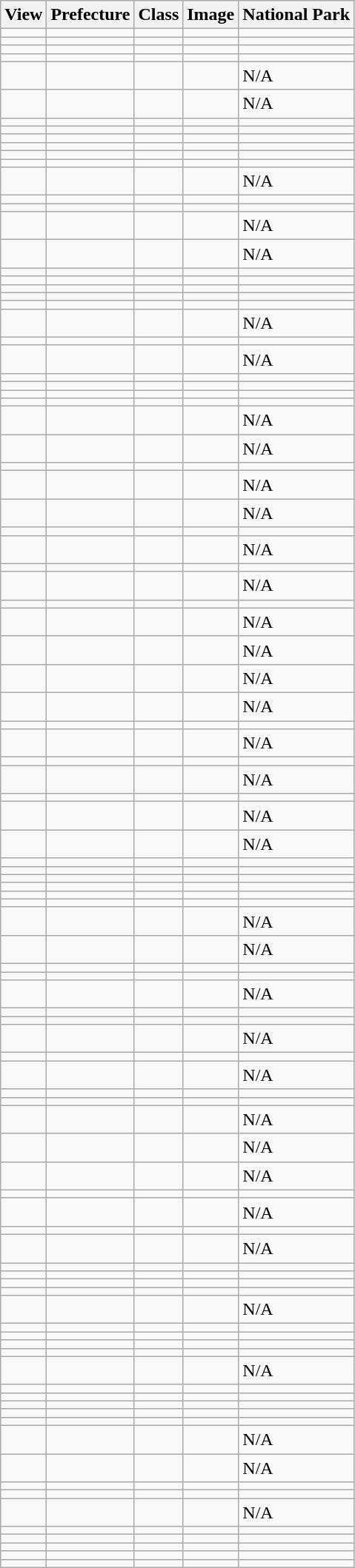<table class="wikitable sortable">
<tr>
<th>View</th>
<th>Prefecture</th>
<th>Class</th>
<th>Image</th>
<th>National Park</th>
</tr>
<tr>
<td></td>
<td></td>
<td></td>
<td></td>
<td></td>
</tr>
<tr>
<td></td>
<td></td>
<td></td>
<td></td>
<td></td>
</tr>
<tr>
<td></td>
<td></td>
<td></td>
<td></td>
<td></td>
</tr>
<tr>
<td></td>
<td></td>
<td></td>
<td></td>
<td></td>
</tr>
<tr>
<td></td>
<td></td>
<td></td>
<td></td>
<td>N/A</td>
</tr>
<tr>
<td></td>
<td></td>
<td></td>
<td></td>
<td>N/A</td>
</tr>
<tr>
<td></td>
<td></td>
<td></td>
<td></td>
<td></td>
</tr>
<tr>
<td></td>
<td></td>
<td></td>
<td></td>
<td></td>
</tr>
<tr>
<td></td>
<td></td>
<td></td>
<td></td>
<td></td>
</tr>
<tr>
<td></td>
<td></td>
<td></td>
<td></td>
<td></td>
</tr>
<tr>
<td></td>
<td></td>
<td></td>
<td></td>
<td></td>
</tr>
<tr>
<td></td>
<td></td>
<td></td>
<td></td>
<td></td>
</tr>
<tr>
<td></td>
<td></td>
<td></td>
<td></td>
<td>N/A</td>
</tr>
<tr>
<td></td>
<td></td>
<td></td>
<td></td>
<td></td>
</tr>
<tr>
<td></td>
<td></td>
<td></td>
<td></td>
<td></td>
</tr>
<tr>
<td></td>
<td></td>
<td></td>
<td></td>
<td>N/A</td>
</tr>
<tr>
<td></td>
<td></td>
<td></td>
<td></td>
<td>N/A</td>
</tr>
<tr>
<td></td>
<td></td>
<td></td>
<td></td>
<td></td>
</tr>
<tr>
<td></td>
<td></td>
<td></td>
<td></td>
<td></td>
</tr>
<tr>
<td></td>
<td></td>
<td></td>
<td></td>
<td></td>
</tr>
<tr>
<td></td>
<td></td>
<td></td>
<td></td>
<td></td>
</tr>
<tr>
<td></td>
<td></td>
<td></td>
<td></td>
<td></td>
</tr>
<tr>
<td></td>
<td></td>
<td></td>
<td></td>
<td>N/A</td>
</tr>
<tr>
<td></td>
<td></td>
<td></td>
<td></td>
<td></td>
</tr>
<tr>
<td></td>
<td></td>
<td></td>
<td></td>
<td>N/A</td>
</tr>
<tr>
<td></td>
<td></td>
<td></td>
<td></td>
<td></td>
</tr>
<tr>
<td></td>
<td></td>
<td></td>
<td></td>
<td></td>
</tr>
<tr>
<td></td>
<td></td>
<td></td>
<td></td>
<td></td>
</tr>
<tr>
<td></td>
<td></td>
<td></td>
<td></td>
<td></td>
</tr>
<tr>
<td></td>
<td></td>
<td></td>
<td></td>
<td>N/A</td>
</tr>
<tr>
<td></td>
<td></td>
<td></td>
<td></td>
<td>N/A</td>
</tr>
<tr>
<td></td>
<td></td>
<td></td>
<td></td>
<td></td>
</tr>
<tr>
<td></td>
<td></td>
<td></td>
<td></td>
<td>N/A</td>
</tr>
<tr>
<td></td>
<td></td>
<td></td>
<td></td>
<td>N/A</td>
</tr>
<tr>
<td></td>
<td></td>
<td></td>
<td></td>
<td></td>
</tr>
<tr>
<td></td>
<td></td>
<td></td>
<td></td>
<td>N/A</td>
</tr>
<tr>
<td></td>
<td></td>
<td></td>
<td></td>
<td></td>
</tr>
<tr>
<td></td>
<td></td>
<td></td>
<td></td>
<td>N/A</td>
</tr>
<tr>
<td></td>
<td></td>
<td></td>
<td></td>
<td></td>
</tr>
<tr>
<td></td>
<td></td>
<td></td>
<td></td>
<td>N/A</td>
</tr>
<tr>
<td></td>
<td></td>
<td></td>
<td></td>
<td>N/A</td>
</tr>
<tr>
<td></td>
<td></td>
<td></td>
<td></td>
<td>N/A</td>
</tr>
<tr>
<td></td>
<td></td>
<td></td>
<td></td>
<td>N/A</td>
</tr>
<tr>
<td></td>
<td></td>
<td></td>
<td></td>
<td></td>
</tr>
<tr>
<td></td>
<td></td>
<td></td>
<td></td>
<td>N/A</td>
</tr>
<tr>
<td></td>
<td></td>
<td></td>
<td></td>
<td></td>
</tr>
<tr>
<td></td>
<td></td>
<td></td>
<td></td>
<td>N/A</td>
</tr>
<tr>
<td></td>
<td></td>
<td></td>
<td></td>
<td></td>
</tr>
<tr>
<td></td>
<td></td>
<td></td>
<td></td>
<td>N/A</td>
</tr>
<tr>
<td></td>
<td></td>
<td></td>
<td></td>
<td>N/A</td>
</tr>
<tr>
<td></td>
<td></td>
<td></td>
<td></td>
<td></td>
</tr>
<tr>
<td></td>
<td></td>
<td></td>
<td></td>
<td></td>
</tr>
<tr>
<td></td>
<td></td>
<td></td>
<td></td>
<td></td>
</tr>
<tr>
<td></td>
<td></td>
<td></td>
<td></td>
<td></td>
</tr>
<tr>
<td></td>
<td></td>
<td></td>
<td></td>
<td></td>
</tr>
<tr>
<td></td>
<td></td>
<td></td>
<td></td>
<td></td>
</tr>
<tr>
<td></td>
<td></td>
<td></td>
<td></td>
<td>N/A</td>
</tr>
<tr>
<td></td>
<td></td>
<td></td>
<td></td>
<td>N/A</td>
</tr>
<tr>
<td></td>
<td></td>
<td></td>
<td></td>
<td></td>
</tr>
<tr>
<td></td>
<td></td>
<td></td>
<td></td>
<td></td>
</tr>
<tr>
<td></td>
<td></td>
<td></td>
<td></td>
<td>N/A</td>
</tr>
<tr>
<td></td>
<td></td>
<td></td>
<td></td>
<td></td>
</tr>
<tr>
<td></td>
<td></td>
<td></td>
<td></td>
<td></td>
</tr>
<tr>
<td></td>
<td></td>
<td></td>
<td></td>
<td>N/A</td>
</tr>
<tr>
<td></td>
<td></td>
<td></td>
<td></td>
<td></td>
</tr>
<tr>
<td></td>
<td></td>
<td></td>
<td></td>
<td>N/A</td>
</tr>
<tr>
<td></td>
<td></td>
<td></td>
<td></td>
<td></td>
</tr>
<tr>
<td></td>
<td></td>
<td></td>
<td></td>
<td></td>
</tr>
<tr>
<td></td>
<td></td>
<td></td>
<td></td>
<td>N/A</td>
</tr>
<tr>
<td></td>
<td></td>
<td></td>
<td></td>
<td>N/A</td>
</tr>
<tr>
<td></td>
<td></td>
<td></td>
<td></td>
<td>N/A</td>
</tr>
<tr>
<td></td>
<td></td>
<td></td>
<td></td>
<td></td>
</tr>
<tr>
<td></td>
<td></td>
<td></td>
<td></td>
<td>N/A</td>
</tr>
<tr>
<td></td>
<td></td>
<td></td>
<td></td>
<td></td>
</tr>
<tr>
<td></td>
<td></td>
<td></td>
<td></td>
<td>N/A</td>
</tr>
<tr>
<td></td>
<td></td>
<td></td>
<td></td>
<td></td>
</tr>
<tr>
<td></td>
<td></td>
<td></td>
<td></td>
<td></td>
</tr>
<tr>
<td></td>
<td></td>
<td></td>
<td></td>
<td></td>
</tr>
<tr>
<td></td>
<td></td>
<td></td>
<td></td>
<td></td>
</tr>
<tr>
<td></td>
<td></td>
<td></td>
<td></td>
<td>N/A</td>
</tr>
<tr>
<td></td>
<td></td>
<td></td>
<td></td>
<td></td>
</tr>
<tr>
<td></td>
<td></td>
<td></td>
<td></td>
<td></td>
</tr>
<tr>
<td></td>
<td></td>
<td></td>
<td></td>
<td></td>
</tr>
<tr>
<td></td>
<td></td>
<td></td>
<td></td>
<td></td>
</tr>
<tr>
<td></td>
<td></td>
<td></td>
<td></td>
<td>N/A</td>
</tr>
<tr>
<td></td>
<td></td>
<td></td>
<td></td>
<td></td>
</tr>
<tr>
<td></td>
<td></td>
<td></td>
<td></td>
<td></td>
</tr>
<tr>
<td></td>
<td></td>
<td></td>
<td></td>
<td></td>
</tr>
<tr>
<td></td>
<td></td>
<td></td>
<td></td>
<td></td>
</tr>
<tr>
<td></td>
<td></td>
<td></td>
<td></td>
<td></td>
</tr>
<tr>
<td></td>
<td></td>
<td></td>
<td></td>
<td>N/A</td>
</tr>
<tr>
<td></td>
<td></td>
<td></td>
<td></td>
<td>N/A</td>
</tr>
<tr>
<td></td>
<td></td>
<td></td>
<td></td>
<td></td>
</tr>
<tr>
<td></td>
<td></td>
<td></td>
<td></td>
<td></td>
</tr>
<tr>
<td></td>
<td></td>
<td></td>
<td></td>
<td>N/A</td>
</tr>
<tr>
<td></td>
<td></td>
<td></td>
<td></td>
<td></td>
</tr>
<tr>
<td></td>
<td></td>
<td></td>
<td></td>
<td></td>
</tr>
<tr>
<td></td>
<td></td>
<td></td>
<td></td>
<td></td>
</tr>
<tr>
<td></td>
<td></td>
<td></td>
<td></td>
<td></td>
</tr>
<tr>
<td></td>
<td></td>
<td></td>
<td></td>
<td></td>
</tr>
</table>
